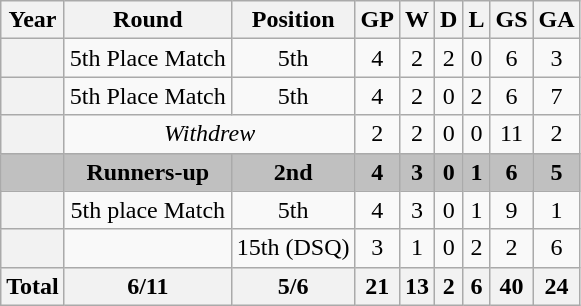<table class="wikitable plainrowheaders sortable" style="text-align: center;">
<tr>
<th scope="col">Year</th>
<th scope="col">Round</th>
<th scope="col">Position</th>
<th scope="col">GP</th>
<th scope="col">W</th>
<th scope="col">D</th>
<th scope="col">L</th>
<th scope="col">GS</th>
<th scope="col">GA</th>
</tr>
<tr>
<th scope="row"></th>
<td>5th Place Match</td>
<td>5th</td>
<td>4</td>
<td>2</td>
<td>2</td>
<td>0</td>
<td>6</td>
<td>3</td>
</tr>
<tr>
<th scope="row"></th>
<td>5th Place Match</td>
<td>5th</td>
<td>4</td>
<td>2</td>
<td>0</td>
<td>2</td>
<td>6</td>
<td>7</td>
</tr>
<tr>
<th scope="row"></th>
<td colspan=2><em>Withdrew</em></td>
<td>2</td>
<td>2</td>
<td>0</td>
<td>0</td>
<td>11</td>
<td>2</td>
</tr>
<tr style="background: silver;">
<th scope="row" style="background: silver;"></th>
<td><strong>Runners-up</strong></td>
<td><strong>2nd</strong></td>
<td><strong>4</strong></td>
<td><strong>3</strong></td>
<td><strong>0</strong></td>
<td><strong>1</strong></td>
<td><strong>6</strong></td>
<td><strong>5</strong></td>
</tr>
<tr>
<th scope="row"></th>
<td>5th place Match</td>
<td>5th</td>
<td>4</td>
<td>3</td>
<td>0</td>
<td>1</td>
<td>9</td>
<td>1</td>
</tr>
<tr>
<th scope="row"></th>
<td></td>
<td>15th (DSQ)</td>
<td>3</td>
<td>1</td>
<td>0</td>
<td>2</td>
<td>2</td>
<td>6</td>
</tr>
<tr class="sortbottom">
<th>Total</th>
<th>6/11</th>
<th>5/6</th>
<th>21</th>
<th>13</th>
<th>2</th>
<th>6</th>
<th>40</th>
<th>24</th>
</tr>
</table>
